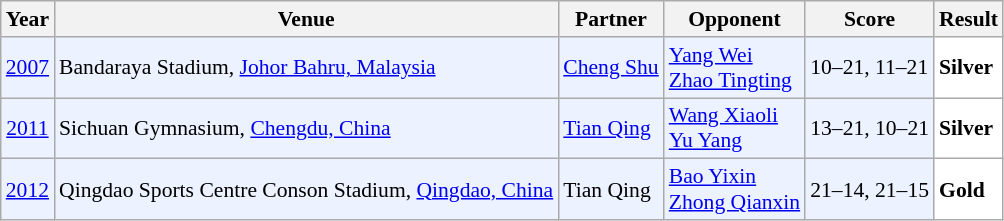<table class="sortable wikitable" style="font-size: 90%;">
<tr>
<th>Year</th>
<th>Venue</th>
<th>Partner</th>
<th>Opponent</th>
<th>Score</th>
<th>Result</th>
</tr>
<tr style="background:#ECF2FF">
<td align="center"><a href='#'>2007</a></td>
<td align="left">Bandaraya Stadium, <a href='#'>Johor Bahru, Malaysia</a></td>
<td align="left"> <a href='#'>Cheng Shu</a></td>
<td align="left"> <a href='#'>Yang Wei</a> <br>  <a href='#'>Zhao Tingting</a></td>
<td align="left">10–21, 11–21</td>
<td style="text-align:left; background:white"> <strong>Silver</strong></td>
</tr>
<tr style="background:#ECF2FF">
<td align="center"><a href='#'>2011</a></td>
<td align="left">Sichuan Gymnasium, <a href='#'>Chengdu, China</a></td>
<td align="left"> <a href='#'>Tian Qing</a></td>
<td align="left"> <a href='#'>Wang Xiaoli</a> <br>  <a href='#'>Yu Yang</a></td>
<td align="left">13–21, 10–21</td>
<td style="text-align:left; background:white"> <strong>Silver</strong></td>
</tr>
<tr style="background:#ECF2FF">
<td align="center"><a href='#'>2012</a></td>
<td align="left">Qingdao Sports Centre Conson Stadium, <a href='#'>Qingdao, China</a></td>
<td align="left"> Tian Qing</td>
<td align="left"> <a href='#'>Bao Yixin</a> <br>  <a href='#'>Zhong Qianxin</a></td>
<td align="left">21–14, 21–15</td>
<td style="text-align:left; background:white"> <strong>Gold</strong></td>
</tr>
</table>
